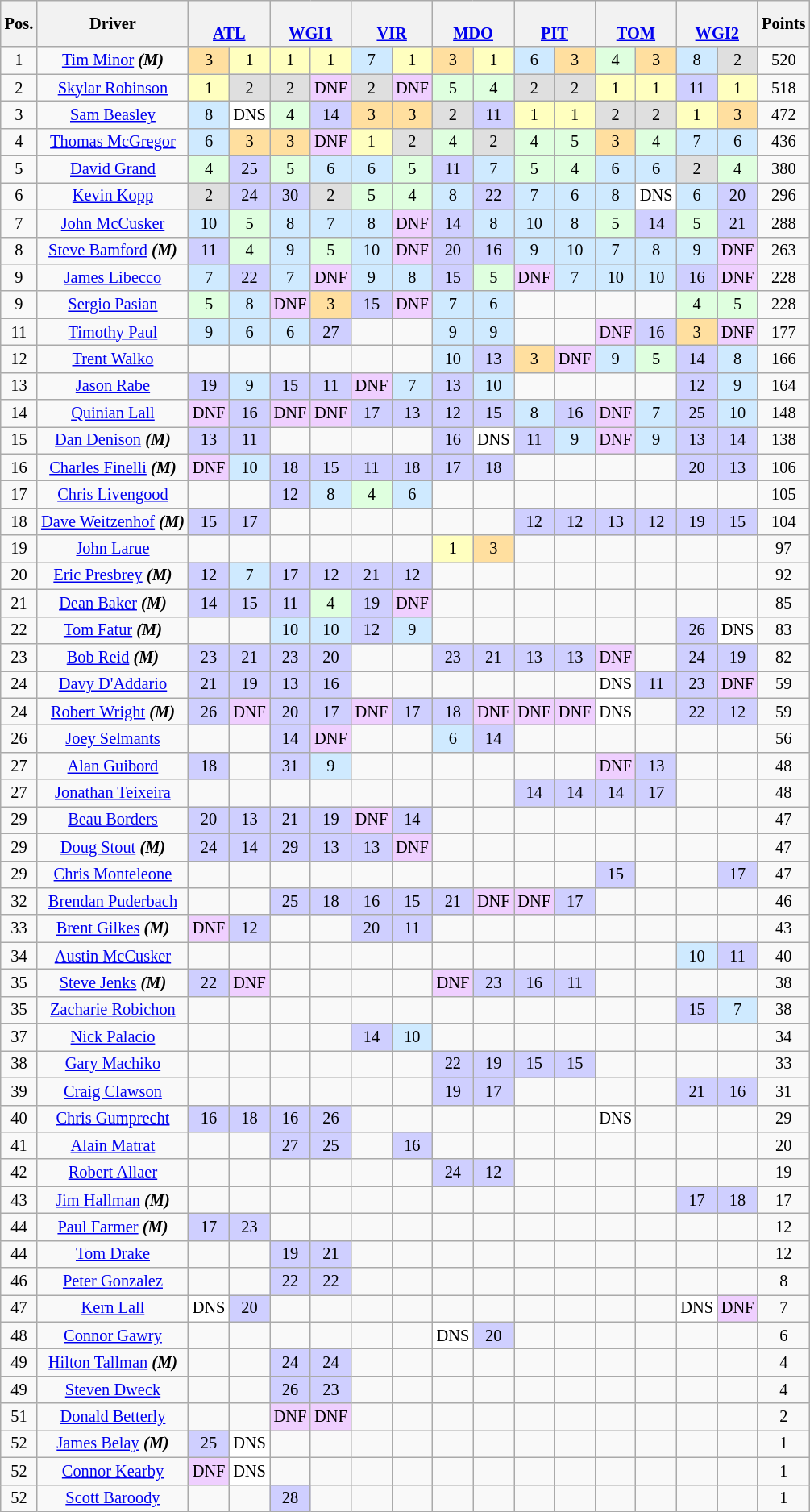<table class="wikitable" style="font-size:85%; text-align:center">
<tr>
<th>Pos.</th>
<th>Driver</th>
<th colspan=2> <br> <a href='#'>ATL</a></th>
<th colspan=2> <br> <a href='#'>WGI1</a></th>
<th colspan=2> <br> <a href='#'>VIR</a></th>
<th colspan=2> <br> <a href='#'>MDO</a></th>
<th colspan=2> <br> <a href='#'>PIT</a></th>
<th colspan=2> <br> <a href='#'>TOM</a></th>
<th colspan=2> <br> <a href='#'>WGI2</a></th>
<th>Points</th>
</tr>
<tr>
<td>1</td>
<td> <a href='#'>Tim Minor</a> <strong><em>(M)</em></strong></td>
<td style="background:#FFDF9F;">3</td>
<td style="background:#FFFFBF;">1</td>
<td style="background:#FFFFBF;">1</td>
<td style="background:#FFFFBF;">1</td>
<td style="background:#CFEAFF;">7</td>
<td style="background:#FFFFBF;">1</td>
<td style="background:#FFDF9F;">3</td>
<td style="background:#FFFFBF;">1</td>
<td style="background:#CFEAFF;">6</td>
<td style="background:#FFDF9F;">3</td>
<td style="background:#DFFFDF;">4</td>
<td style="background:#FFDF9F;">3</td>
<td style="background:#CFEAFF;">8</td>
<td style="background:#DFDFDF;">2</td>
<td>520</td>
</tr>
<tr>
<td>2</td>
<td> <a href='#'>Skylar Robinson</a></td>
<td style="background:#FFFFBF;">1</td>
<td style="background:#DFDFDF;">2</td>
<td style="background:#DFDFDF;">2</td>
<td style="background:#EFCFFF;">DNF</td>
<td style="background:#DFDFDF;">2</td>
<td style="background:#EFCFFF;">DNF</td>
<td style="background:#DFFFDF;">5</td>
<td style="background:#DFFFDF;">4</td>
<td style="background:#DFDFDF;">2</td>
<td style="background:#DFDFDF;">2</td>
<td style="background:#FFFFBF;">1</td>
<td style="background:#FFFFBF;">1</td>
<td style="background:#CFCFFF;">11</td>
<td style="background:#FFFFBF;">1</td>
<td>518</td>
</tr>
<tr>
<td>3</td>
<td> <a href='#'>Sam Beasley</a></td>
<td style="background:#CFEAFF;">8</td>
<td style="background:#FFFFFF;">DNS</td>
<td style="background:#DFFFDF;">4</td>
<td style="background:#CFCFFF;">14</td>
<td style="background:#FFDF9F;">3</td>
<td style="background:#FFDF9F;">3</td>
<td style="background:#DFDFDF;">2</td>
<td style="background:#CFCFFF;">11</td>
<td style="background:#FFFFBF;">1</td>
<td style="background:#FFFFBF;">1</td>
<td style="background:#DFDFDF;">2</td>
<td style="background:#DFDFDF;">2</td>
<td style="background:#FFFFBF;">1</td>
<td style="background:#FFDF9F;">3</td>
<td>472</td>
</tr>
<tr>
<td>4</td>
<td> <a href='#'>Thomas McGregor</a></td>
<td style="background:#CFEAFF;">6</td>
<td style="background:#FFDF9F;">3</td>
<td style="background:#FFDF9F;">3</td>
<td style="background:#EFCFFF;">DNF</td>
<td style="background:#FFFFBF;">1</td>
<td style="background:#DFDFDF;">2</td>
<td style="background:#DFFFDF;">4</td>
<td style="background:#DFDFDF;">2</td>
<td style="background:#DFFFDF;">4</td>
<td style="background:#DFFFDF;">5</td>
<td style="background:#FFDF9F;">3</td>
<td style="background:#DFFFDF;">4</td>
<td style="background:#CFEAFF;">7</td>
<td style="background:#CFEAFF;">6</td>
<td>436</td>
</tr>
<tr>
<td>5</td>
<td> <a href='#'>David Grand</a></td>
<td style="background:#DFFFDF;">4</td>
<td style="background:#CFCFFF;">25</td>
<td style="background:#DFFFDF;">5</td>
<td style="background:#CFEAFF;">6</td>
<td style="background:#CFEAFF;">6</td>
<td style="background:#DFFFDF;">5</td>
<td style="background:#CFCFFF;">11</td>
<td style="background:#CFEAFF;">7</td>
<td style="background:#DFFFDF;">5</td>
<td style="background:#DFFFDF;">4</td>
<td style="background:#CFEAFF;">6</td>
<td style="background:#CFEAFF;">6</td>
<td style="background:#DFDFDF;">2</td>
<td style="background:#DFFFDF;">4</td>
<td>380</td>
</tr>
<tr>
<td>6</td>
<td> <a href='#'>Kevin Kopp</a></td>
<td style="background:#DFDFDF;">2</td>
<td style="background:#CFCFFF;">24</td>
<td style="background:#CFCFFF;">30</td>
<td style="background:#DFDFDF;">2</td>
<td style="background:#DFFFDF;">5</td>
<td style="background:#DFFFDF;">4</td>
<td style="background:#CFEAFF;">8</td>
<td style="background:#CFCFFF;">22</td>
<td style="background:#CFEAFF;">7</td>
<td style="background:#CFEAFF;">6</td>
<td style="background:#CFEAFF;">8</td>
<td style="background:#FFFFFF;">DNS</td>
<td style="background:#CFEAFF;">6</td>
<td style="background:#CFCFFF;">20</td>
<td>296</td>
</tr>
<tr>
<td>7</td>
<td> <a href='#'>John McCusker</a></td>
<td style="background:#CFEAFF;">10</td>
<td style="background:#DFFFDF;">5</td>
<td style="background:#CFEAFF;">8</td>
<td style="background:#CFEAFF;">7</td>
<td style="background:#CFEAFF;">8</td>
<td style="background:#EFCFFF;">DNF</td>
<td style="background:#CFCFFF;">14</td>
<td style="background:#CFEAFF;">8</td>
<td style="background:#CFEAFF;">10</td>
<td style="background:#CFEAFF;">8</td>
<td style="background:#DFFFDF;">5</td>
<td style="background:#CFCFFF;">14</td>
<td style="background:#DFFFDF;">5</td>
<td style="background:#CFCFFF;">21</td>
<td>288</td>
</tr>
<tr>
<td>8</td>
<td> <a href='#'>Steve Bamford</a> <strong><em>(M)</em></strong></td>
<td style="background:#CFCFFF;">11</td>
<td style="background:#DFFFDF;">4</td>
<td style="background:#CFEAFF;">9</td>
<td style="background:#DFFFDF;">5</td>
<td style="background:#CFEAFF;">10</td>
<td style="background:#EFCFFF;">DNF</td>
<td style="background:#CFCFFF;">20</td>
<td style="background:#CFCFFF;">16</td>
<td style="background:#CFEAFF;">9</td>
<td style="background:#CFEAFF;">10</td>
<td style="background:#CFEAFF;">7</td>
<td style="background:#CFEAFF;">8</td>
<td style="background:#CFEAFF;">9</td>
<td style="background:#EFCFFF;">DNF</td>
<td>263</td>
</tr>
<tr>
<td>9</td>
<td> <a href='#'>James Libecco</a></td>
<td style="background:#CFEAFF;">7</td>
<td style="background:#CFCFFF;">22</td>
<td style="background:#CFEAFF;">7</td>
<td style="background:#EFCFFF;">DNF</td>
<td style="background:#CFEAFF;">9</td>
<td style="background:#CFEAFF;">8</td>
<td style="background:#CFCFFF;">15</td>
<td style="background:#DFFFDF;">5</td>
<td style="background:#EFCFFF;">DNF</td>
<td style="background:#CFEAFF;">7</td>
<td style="background:#CFEAFF;">10</td>
<td style="background:#CFEAFF;">10</td>
<td style="background:#CFCFFF;">16</td>
<td style="background:#EFCFFF;">DNF</td>
<td>228</td>
</tr>
<tr>
<td>9</td>
<td> <a href='#'>Sergio Pasian</a></td>
<td style="background:#DFFFDF;">5</td>
<td style="background:#CFEAFF;">8</td>
<td style="background:#EFCFFF;">DNF</td>
<td style="background:#FFDF9F;">3</td>
<td style="background:#CFCFFF;">15</td>
<td style="background:#EFCFFF;">DNF</td>
<td style="background:#CFEAFF;">7</td>
<td style="background:#CFEAFF;">6</td>
<td></td>
<td></td>
<td></td>
<td></td>
<td style="background:#DFFFDF;">4</td>
<td style="background:#DFFFDF;">5</td>
<td>228</td>
</tr>
<tr>
<td>11</td>
<td> <a href='#'>Timothy Paul</a></td>
<td style="background:#CFEAFF;">9</td>
<td style="background:#CFEAFF;">6</td>
<td style="background:#CFEAFF;">6</td>
<td style="background:#CFCFFF;">27</td>
<td></td>
<td></td>
<td style="background:#CFEAFF;">9</td>
<td style="background:#CFEAFF;">9</td>
<td></td>
<td></td>
<td style="background:#EFCFFF;">DNF</td>
<td style="background:#CFCFFF;">16</td>
<td style="background:#FFDF9F;">3</td>
<td style="background:#EFCFFF;">DNF</td>
<td>177</td>
</tr>
<tr>
<td>12</td>
<td> <a href='#'>Trent Walko</a></td>
<td></td>
<td></td>
<td></td>
<td></td>
<td></td>
<td></td>
<td style="background:#CFEAFF;">10</td>
<td style="background:#CFCFFF;">13</td>
<td style="background:#FFDF9F;">3</td>
<td style="background:#EFCFFF;">DNF</td>
<td style="background:#CFEAFF;">9</td>
<td style="background:#DFFFDF;">5</td>
<td style="background:#CFCFFF;">14</td>
<td style="background:#CFEAFF;">8</td>
<td>166</td>
</tr>
<tr>
<td>13</td>
<td> <a href='#'>Jason Rabe</a></td>
<td style="background:#CFCFFF;">19</td>
<td style="background:#CFEAFF;">9</td>
<td style="background:#CFCFFF;">15</td>
<td style="background:#CFCFFF;">11</td>
<td style="background:#EFCFFF;">DNF</td>
<td style="background:#CFEAFF;">7</td>
<td style="background:#CFCFFF;">13</td>
<td style="background:#CFEAFF;">10</td>
<td></td>
<td></td>
<td></td>
<td></td>
<td style="background:#CFCFFF;">12</td>
<td style="background:#CFEAFF;">9</td>
<td>164</td>
</tr>
<tr>
<td>14</td>
<td> <a href='#'>Quinian Lall</a></td>
<td style="background:#EFCFFF;">DNF</td>
<td style="background:#CFCFFF;">16</td>
<td style="background:#EFCFFF;">DNF</td>
<td style="background:#EFCFFF;">DNF</td>
<td style="background:#CFCFFF;">17</td>
<td style="background:#CFCFFF;">13</td>
<td style="background:#CFCFFF;">12</td>
<td style="background:#CFCFFF;">15</td>
<td style="background:#CFEAFF;">8</td>
<td style="background:#CFCFFF;">16</td>
<td style="background:#EFCFFF;">DNF</td>
<td style="background:#CFEAFF;">7</td>
<td style="background:#CFCFFF;">25</td>
<td style="background:#CFEAFF;">10</td>
<td>148</td>
</tr>
<tr>
<td>15</td>
<td> <a href='#'>Dan Denison</a> <strong><em>(M)</em></strong></td>
<td style="background:#CFCFFF;">13</td>
<td style="background:#CFCFFF;">11</td>
<td></td>
<td></td>
<td></td>
<td></td>
<td style="background:#CFCFFF;">16</td>
<td style="background:#FFFFFF;">DNS</td>
<td style="background:#CFCFFF;">11</td>
<td style="background:#CFEAFF;">9</td>
<td style="background:#EFCFFF;">DNF</td>
<td style="background:#CFEAFF;">9</td>
<td style="background:#CFCFFF;">13</td>
<td style="background:#CFCFFF;">14</td>
<td>138</td>
</tr>
<tr>
<td>16</td>
<td> <a href='#'>Charles Finelli</a> <strong><em>(M)</em></strong></td>
<td style="background:#EFCFFF;">DNF</td>
<td style="background:#CFEAFF;">10</td>
<td style="background:#CFCFFF;">18</td>
<td style="background:#CFCFFF;">15</td>
<td style="background:#CFCFFF;">11</td>
<td style="background:#CFCFFF;">18</td>
<td style="background:#CFCFFF;">17</td>
<td style="background:#CFCFFF;">18</td>
<td></td>
<td></td>
<td></td>
<td></td>
<td style="background:#CFCFFF;">20</td>
<td style="background:#CFCFFF;">13</td>
<td>106</td>
</tr>
<tr>
<td>17</td>
<td> <a href='#'>Chris Livengood</a></td>
<td></td>
<td></td>
<td style="background:#CFCFFF;">12</td>
<td style="background:#CFEAFF;">8</td>
<td style="background:#DFFFDF;">4</td>
<td style="background:#CFEAFF;">6</td>
<td></td>
<td></td>
<td></td>
<td></td>
<td></td>
<td></td>
<td></td>
<td></td>
<td>105</td>
</tr>
<tr>
<td>18</td>
<td> <a href='#'>Dave Weitzenhof</a> <strong><em>(M)</em></strong></td>
<td style="background:#CFCFFF;">15</td>
<td style="background:#CFCFFF;">17</td>
<td></td>
<td></td>
<td></td>
<td></td>
<td></td>
<td></td>
<td style="background:#CFCFFF;">12</td>
<td style="background:#CFCFFF;">12</td>
<td style="background:#CFCFFF;">13</td>
<td style="background:#CFCFFF;">12</td>
<td style="background:#CFCFFF;">19</td>
<td style="background:#CFCFFF;">15</td>
<td>104</td>
</tr>
<tr>
<td>19</td>
<td> <a href='#'>John Larue</a></td>
<td></td>
<td></td>
<td></td>
<td></td>
<td></td>
<td></td>
<td style="background:#FFFFBF;">1</td>
<td style="background:#FFDF9F;">3</td>
<td></td>
<td></td>
<td></td>
<td></td>
<td></td>
<td></td>
<td>97</td>
</tr>
<tr>
<td>20</td>
<td> <a href='#'>Eric Presbrey</a> <strong><em>(M)</em></strong></td>
<td style="background:#CFCFFF;">12</td>
<td style="background:#CFEAFF;">7</td>
<td style="background:#CFCFFF;">17</td>
<td style="background:#CFCFFF;">12</td>
<td style="background:#CFCFFF;">21</td>
<td style="background:#CFCFFF;">12</td>
<td></td>
<td></td>
<td></td>
<td></td>
<td></td>
<td></td>
<td></td>
<td></td>
<td>92</td>
</tr>
<tr>
<td>21</td>
<td> <a href='#'>Dean Baker</a> <strong><em>(M)</em></strong></td>
<td style="background:#CFCFFF;">14</td>
<td style="background:#CFCFFF;">15</td>
<td style="background:#CFCFFF;">11</td>
<td style="background:#DFFFDF;">4</td>
<td style="background:#CFCFFF;">19</td>
<td style="background:#EFCFFF;">DNF</td>
<td></td>
<td></td>
<td></td>
<td></td>
<td></td>
<td></td>
<td></td>
<td></td>
<td>85</td>
</tr>
<tr>
<td>22</td>
<td> <a href='#'>Tom Fatur</a> <strong><em>(M)</em></strong></td>
<td></td>
<td></td>
<td style="background:#CFEAFF;">10</td>
<td style="background:#CFEAFF;">10</td>
<td style="background:#CFCFFF;">12</td>
<td style="background:#CFEAFF;">9</td>
<td></td>
<td></td>
<td></td>
<td></td>
<td></td>
<td></td>
<td style="background:#CFCFFF;">26</td>
<td style="background:#FFFFFF;">DNS</td>
<td>83</td>
</tr>
<tr>
<td>23</td>
<td> <a href='#'>Bob Reid</a> <strong><em>(M)</em></strong></td>
<td style="background:#CFCFFF;">23</td>
<td style="background:#CFCFFF;">21</td>
<td style="background:#CFCFFF;">23</td>
<td style="background:#CFCFFF;">20</td>
<td></td>
<td></td>
<td style="background:#CFCFFF;">23</td>
<td style="background:#CFCFFF;">21</td>
<td style="background:#CFCFFF;">13</td>
<td style="background:#CFCFFF;">13</td>
<td style="background:#EFCFFF;">DNF</td>
<td></td>
<td style="background:#CFCFFF;">24</td>
<td style="background:#CFCFFF;">19</td>
<td>82</td>
</tr>
<tr>
<td>24</td>
<td> <a href='#'>Davy D'Addario</a></td>
<td style="background:#CFCFFF;">21</td>
<td style="background:#CFCFFF;">19</td>
<td style="background:#CFCFFF;">13</td>
<td style="background:#CFCFFF;">16</td>
<td></td>
<td></td>
<td></td>
<td></td>
<td></td>
<td></td>
<td style="background:#FFFFFF;">DNS</td>
<td style="background:#CFCFFF;">11</td>
<td style="background:#CFCFFF;">23</td>
<td style="background:#EFCFFF;">DNF</td>
<td>59</td>
</tr>
<tr>
<td>24</td>
<td> <a href='#'>Robert Wright</a> <strong><em>(M)</em></strong></td>
<td style="background:#CFCFFF;">26</td>
<td style="background:#EFCFFF;">DNF</td>
<td style="background:#CFCFFF;">20</td>
<td style="background:#CFCFFF;">17</td>
<td style="background:#EFCFFF;">DNF</td>
<td style="background:#CFCFFF;">17</td>
<td style="background:#CFCFFF;">18</td>
<td style="background:#EFCFFF;">DNF</td>
<td style="background:#EFCFFF;">DNF</td>
<td style="background:#EFCFFF;">DNF</td>
<td style="background:#FFFFFF;">DNS</td>
<td></td>
<td style="background:#CFCFFF;">22</td>
<td style="background:#CFCFFF;">12</td>
<td>59</td>
</tr>
<tr>
<td>26</td>
<td> <a href='#'>Joey Selmants</a></td>
<td></td>
<td></td>
<td style="background:#CFCFFF;">14</td>
<td style="background:#EFCFFF;">DNF</td>
<td></td>
<td></td>
<td style="background:#CFEAFF;">6</td>
<td style="background:#CFCFFF;">14</td>
<td></td>
<td></td>
<td></td>
<td></td>
<td></td>
<td></td>
<td>56</td>
</tr>
<tr>
<td>27</td>
<td> <a href='#'>Alan Guibord</a></td>
<td style="background:#CFCFFF;">18</td>
<td></td>
<td style="background:#CFCFFF;">31</td>
<td style="background:#CFEAFF;">9</td>
<td></td>
<td></td>
<td></td>
<td></td>
<td></td>
<td></td>
<td style="background:#EFCFFF;">DNF</td>
<td style="background:#CFCFFF;">13</td>
<td></td>
<td></td>
<td>48</td>
</tr>
<tr>
<td>27</td>
<td> <a href='#'>Jonathan Teixeira</a></td>
<td></td>
<td></td>
<td></td>
<td></td>
<td></td>
<td></td>
<td></td>
<td></td>
<td style="background:#CFCFFF;">14</td>
<td style="background:#CFCFFF;">14</td>
<td style="background:#CFCFFF;">14</td>
<td style="background:#CFCFFF;">17</td>
<td></td>
<td></td>
<td>48</td>
</tr>
<tr>
<td>29</td>
<td> <a href='#'>Beau Borders</a></td>
<td style="background:#CFCFFF;">20</td>
<td style="background:#CFCFFF;">13</td>
<td style="background:#CFCFFF;">21</td>
<td style="background:#CFCFFF;">19</td>
<td style="background:#EFCFFF;">DNF</td>
<td style="background:#CFCFFF;">14</td>
<td></td>
<td></td>
<td></td>
<td></td>
<td></td>
<td></td>
<td></td>
<td></td>
<td>47</td>
</tr>
<tr>
<td>29</td>
<td> <a href='#'>Doug Stout</a> <strong><em>(M)</em></strong></td>
<td style="background:#CFCFFF;">24</td>
<td style="background:#CFCFFF;">14</td>
<td style="background:#CFCFFF;">29</td>
<td style="background:#CFCFFF;">13</td>
<td style="background:#CFCFFF;">13</td>
<td style="background:#EFCFFF;">DNF</td>
<td></td>
<td></td>
<td></td>
<td></td>
<td></td>
<td></td>
<td></td>
<td></td>
<td>47</td>
</tr>
<tr>
<td>29</td>
<td> <a href='#'>Chris Monteleone</a></td>
<td></td>
<td></td>
<td></td>
<td></td>
<td></td>
<td></td>
<td></td>
<td></td>
<td></td>
<td></td>
<td style="background:#CFCFFF;">15</td>
<td></td>
<td></td>
<td style="background:#CFCFFF;">17</td>
<td>47</td>
</tr>
<tr>
<td>32</td>
<td> <a href='#'>Brendan Puderbach</a></td>
<td></td>
<td></td>
<td style="background:#CFCFFF;">25</td>
<td style="background:#CFCFFF;">18</td>
<td style="background:#CFCFFF;">16</td>
<td style="background:#CFCFFF;">15</td>
<td style="background:#CFCFFF;">21</td>
<td style="background:#EFCFFF;">DNF</td>
<td style="background:#EFCFFF;">DNF</td>
<td style="background:#CFCFFF;">17</td>
<td></td>
<td></td>
<td></td>
<td></td>
<td>46</td>
</tr>
<tr>
<td>33</td>
<td> <a href='#'>Brent Gilkes</a> <strong><em>(M)</em></strong></td>
<td style="background:#EFCFFF;">DNF</td>
<td style="background:#CFCFFF;">12</td>
<td></td>
<td></td>
<td style="background:#CFCFFF;">20</td>
<td style="background:#CFCFFF;">11</td>
<td></td>
<td></td>
<td></td>
<td></td>
<td></td>
<td></td>
<td></td>
<td></td>
<td>43</td>
</tr>
<tr>
<td>34</td>
<td> <a href='#'>Austin McCusker</a></td>
<td></td>
<td></td>
<td></td>
<td></td>
<td></td>
<td></td>
<td></td>
<td></td>
<td></td>
<td></td>
<td></td>
<td></td>
<td style="background:#CFEAFF;">10</td>
<td style="background:#CFCFFF;">11</td>
<td>40</td>
</tr>
<tr>
<td>35</td>
<td> <a href='#'>Steve Jenks</a> <strong><em>(M)</em></strong></td>
<td style="background:#CFCFFF;">22</td>
<td style="background:#EFCFFF;">DNF</td>
<td></td>
<td></td>
<td></td>
<td></td>
<td style="background:#EFCFFF;">DNF</td>
<td style="background:#CFCFFF;">23</td>
<td style="background:#CFCFFF;">16</td>
<td style="background:#CFCFFF;">11</td>
<td></td>
<td></td>
<td></td>
<td></td>
<td>38</td>
</tr>
<tr>
<td>35</td>
<td> <a href='#'>Zacharie Robichon</a></td>
<td></td>
<td></td>
<td></td>
<td></td>
<td></td>
<td></td>
<td></td>
<td></td>
<td></td>
<td></td>
<td></td>
<td></td>
<td style="background:#CFCFFF;">15</td>
<td style="background:#CFEAFF;">7</td>
<td>38</td>
</tr>
<tr>
<td>37</td>
<td> <a href='#'>Nick Palacio</a></td>
<td></td>
<td></td>
<td></td>
<td></td>
<td style="background:#CFCFFF;">14</td>
<td style="background:#CFEAFF;">10</td>
<td></td>
<td></td>
<td></td>
<td></td>
<td></td>
<td></td>
<td></td>
<td></td>
<td>34</td>
</tr>
<tr>
<td>38</td>
<td> <a href='#'>Gary Machiko</a></td>
<td></td>
<td></td>
<td></td>
<td></td>
<td></td>
<td></td>
<td style="background:#CFCFFF;">22</td>
<td style="background:#CFCFFF;">19</td>
<td style="background:#CFCFFF;">15</td>
<td style="background:#CFCFFF;">15</td>
<td></td>
<td></td>
<td></td>
<td></td>
<td>33</td>
</tr>
<tr>
<td>39</td>
<td> <a href='#'>Craig Clawson</a></td>
<td></td>
<td></td>
<td></td>
<td></td>
<td></td>
<td></td>
<td style="background:#CFCFFF;">19</td>
<td style="background:#CFCFFF;">17</td>
<td></td>
<td></td>
<td></td>
<td></td>
<td style="background:#CFCFFF;">21</td>
<td style="background:#CFCFFF;">16</td>
<td>31</td>
</tr>
<tr>
<td>40</td>
<td> <a href='#'>Chris Gumprecht</a></td>
<td style="background:#CFCFFF;">16</td>
<td style="background:#CFCFFF;">18</td>
<td style="background:#CFCFFF;">16</td>
<td style="background:#CFCFFF;">26</td>
<td></td>
<td></td>
<td></td>
<td></td>
<td></td>
<td></td>
<td style="background:#FFFFFF;">DNS</td>
<td></td>
<td></td>
<td></td>
<td>29</td>
</tr>
<tr>
<td>41</td>
<td> <a href='#'>Alain Matrat</a></td>
<td></td>
<td></td>
<td style="background:#CFCFFF;">27</td>
<td style="background:#CFCFFF;">25</td>
<td></td>
<td style="background:#CFCFFF;">16</td>
<td></td>
<td></td>
<td></td>
<td></td>
<td></td>
<td></td>
<td></td>
<td></td>
<td>20</td>
</tr>
<tr>
<td>42</td>
<td> <a href='#'>Robert Allaer</a></td>
<td></td>
<td></td>
<td></td>
<td></td>
<td></td>
<td></td>
<td style="background:#CFCFFF;">24</td>
<td style="background:#CFCFFF;">12</td>
<td></td>
<td></td>
<td></td>
<td></td>
<td></td>
<td></td>
<td>19</td>
</tr>
<tr>
<td>43</td>
<td> <a href='#'>Jim Hallman</a> <strong><em>(M)</em></strong></td>
<td></td>
<td></td>
<td></td>
<td></td>
<td></td>
<td></td>
<td></td>
<td></td>
<td></td>
<td></td>
<td></td>
<td></td>
<td style="background:#CFCFFF;">17</td>
<td style="background:#CFCFFF;">18</td>
<td>17</td>
</tr>
<tr>
<td>44</td>
<td> <a href='#'>Paul Farmer</a> <strong><em>(M)</em></strong></td>
<td style="background:#CFCFFF;">17</td>
<td style="background:#CFCFFF;">23</td>
<td></td>
<td></td>
<td></td>
<td></td>
<td></td>
<td></td>
<td></td>
<td></td>
<td></td>
<td></td>
<td></td>
<td></td>
<td>12</td>
</tr>
<tr>
<td>44</td>
<td> <a href='#'>Tom Drake</a></td>
<td></td>
<td></td>
<td style="background:#CFCFFF;">19</td>
<td style="background:#CFCFFF;">21</td>
<td></td>
<td></td>
<td></td>
<td></td>
<td></td>
<td></td>
<td></td>
<td></td>
<td></td>
<td></td>
<td>12</td>
</tr>
<tr>
<td>46</td>
<td> <a href='#'>Peter Gonzalez</a></td>
<td></td>
<td></td>
<td style="background:#CFCFFF;">22</td>
<td style="background:#CFCFFF;">22</td>
<td></td>
<td></td>
<td></td>
<td></td>
<td></td>
<td></td>
<td></td>
<td></td>
<td></td>
<td></td>
<td>8</td>
</tr>
<tr>
<td>47</td>
<td> <a href='#'>Kern Lall</a></td>
<td style="background:#FFFFFF;">DNS</td>
<td style="background:#CFCFFF;">20</td>
<td></td>
<td></td>
<td></td>
<td></td>
<td></td>
<td></td>
<td></td>
<td></td>
<td></td>
<td></td>
<td style="background:#FFFFFF;">DNS</td>
<td style="background:#EFCFFF;">DNF</td>
<td>7</td>
</tr>
<tr>
<td>48</td>
<td> <a href='#'>Connor Gawry</a></td>
<td></td>
<td></td>
<td></td>
<td></td>
<td></td>
<td></td>
<td style="background:#FFFFFF;">DNS</td>
<td style="background:#CFCFFF;">20</td>
<td></td>
<td></td>
<td></td>
<td></td>
<td></td>
<td></td>
<td>6</td>
</tr>
<tr>
<td>49</td>
<td> <a href='#'>Hilton Tallman</a> <strong><em>(M)</em></strong></td>
<td></td>
<td></td>
<td style="background:#CFCFFF;">24</td>
<td style="background:#CFCFFF;">24</td>
<td></td>
<td></td>
<td></td>
<td></td>
<td></td>
<td></td>
<td></td>
<td></td>
<td></td>
<td></td>
<td>4</td>
</tr>
<tr>
<td>49</td>
<td> <a href='#'>Steven Dweck</a></td>
<td></td>
<td></td>
<td style="background:#CFCFFF;">26</td>
<td style="background:#CFCFFF;">23</td>
<td></td>
<td></td>
<td></td>
<td></td>
<td></td>
<td></td>
<td></td>
<td></td>
<td></td>
<td></td>
<td>4</td>
</tr>
<tr>
<td>51</td>
<td> <a href='#'>Donald Betterly</a></td>
<td></td>
<td></td>
<td style="background:#EFCFFF;">DNF</td>
<td style="background:#EFCFFF;">DNF</td>
<td></td>
<td></td>
<td></td>
<td></td>
<td></td>
<td></td>
<td></td>
<td></td>
<td></td>
<td></td>
<td>2</td>
</tr>
<tr>
<td>52</td>
<td> <a href='#'>James Belay</a> <strong><em>(M)</em></strong></td>
<td style="background:#CFCFFF;">25</td>
<td style="background:#FFFFFF;">DNS</td>
<td></td>
<td></td>
<td></td>
<td></td>
<td></td>
<td></td>
<td></td>
<td></td>
<td></td>
<td></td>
<td></td>
<td></td>
<td>1</td>
</tr>
<tr>
<td>52</td>
<td> <a href='#'>Connor Kearby</a></td>
<td style="background:#EFCFFF;">DNF</td>
<td style="background:#FFFFFF;">DNS</td>
<td></td>
<td></td>
<td></td>
<td></td>
<td></td>
<td></td>
<td></td>
<td></td>
<td></td>
<td></td>
<td></td>
<td></td>
<td>1</td>
</tr>
<tr>
<td>52</td>
<td> <a href='#'>Scott Baroody</a></td>
<td></td>
<td></td>
<td style="background:#CFCFFF;">28</td>
<td></td>
<td></td>
<td></td>
<td></td>
<td></td>
<td></td>
<td></td>
<td></td>
<td></td>
<td></td>
<td></td>
<td>1</td>
</tr>
</table>
